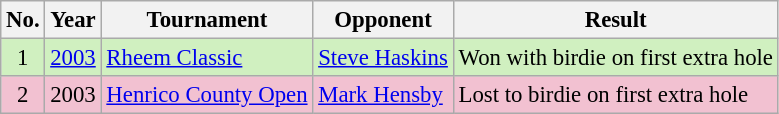<table class="wikitable" style="font-size:95%;">
<tr>
<th>No.</th>
<th>Year</th>
<th>Tournament</th>
<th>Opponent</th>
<th>Result</th>
</tr>
<tr style="background:#D0F0C0;">
<td align=center>1</td>
<td><a href='#'>2003</a></td>
<td><a href='#'>Rheem Classic</a></td>
<td> <a href='#'>Steve Haskins</a></td>
<td>Won with birdie on first extra hole</td>
</tr>
<tr style="background:#F2C1D1;">
<td align=center>2</td>
<td>2003</td>
<td><a href='#'>Henrico County Open</a></td>
<td> <a href='#'>Mark Hensby</a></td>
<td>Lost to birdie on first extra hole</td>
</tr>
</table>
